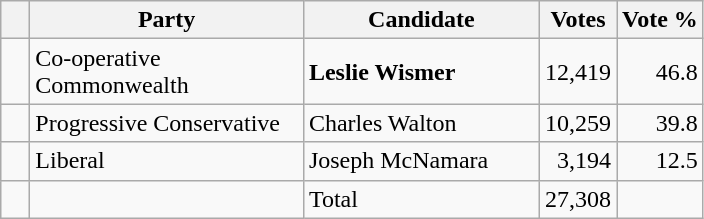<table class="wikitable">
<tr>
<th></th>
<th scope="col" width="175">Party</th>
<th scope="col" width="150">Candidate</th>
<th>Votes</th>
<th>Vote %</th>
</tr>
<tr>
<td>   </td>
<td>Co-operative Commonwealth</td>
<td><strong>Leslie Wismer</strong></td>
<td align=right>12,419</td>
<td align=right>46.8</td>
</tr>
<tr |>
<td>   </td>
<td>Progressive Conservative</td>
<td>Charles Walton</td>
<td align=right>10,259</td>
<td align=right>39.8</td>
</tr>
<tr |>
<td>   </td>
<td>Liberal</td>
<td>Joseph McNamara</td>
<td align=right>3,194</td>
<td align=right>12.5<br></td>
</tr>
<tr |>
<td></td>
<td></td>
<td>Total</td>
<td align=right>27,308</td>
<td></td>
</tr>
</table>
